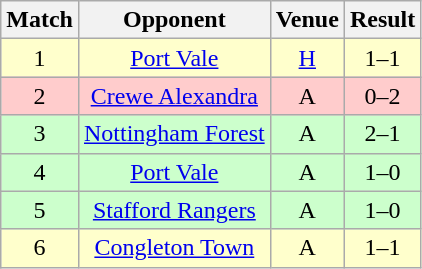<table class="wikitable" style="font-size:100%; text-align:center">
<tr>
<th>Match</th>
<th>Opponent</th>
<th>Venue</th>
<th>Result</th>
</tr>
<tr style="background: #FFFFCC;">
<td align="center">1</td>
<td><a href='#'>Port Vale</a></td>
<td><a href='#'>H</a></td>
<td>1–1</td>
</tr>
<tr style="background: #FFCCCC;">
<td align="center">2</td>
<td><a href='#'>Crewe Alexandra</a></td>
<td>A</td>
<td>0–2</td>
</tr>
<tr style="background: #CCFFCC;">
<td align="center">3</td>
<td><a href='#'>Nottingham Forest</a></td>
<td>A</td>
<td>2–1</td>
</tr>
<tr style="background: #CCFFCC;">
<td align="center">4</td>
<td><a href='#'>Port Vale</a></td>
<td>A</td>
<td>1–0</td>
</tr>
<tr style="background: #CCFFCC;">
<td align="center">5</td>
<td><a href='#'>Stafford Rangers</a></td>
<td>A</td>
<td>1–0</td>
</tr>
<tr style="background: #FFFFCC;">
<td align="center">6</td>
<td><a href='#'>Congleton Town</a></td>
<td>A</td>
<td>1–1</td>
</tr>
</table>
